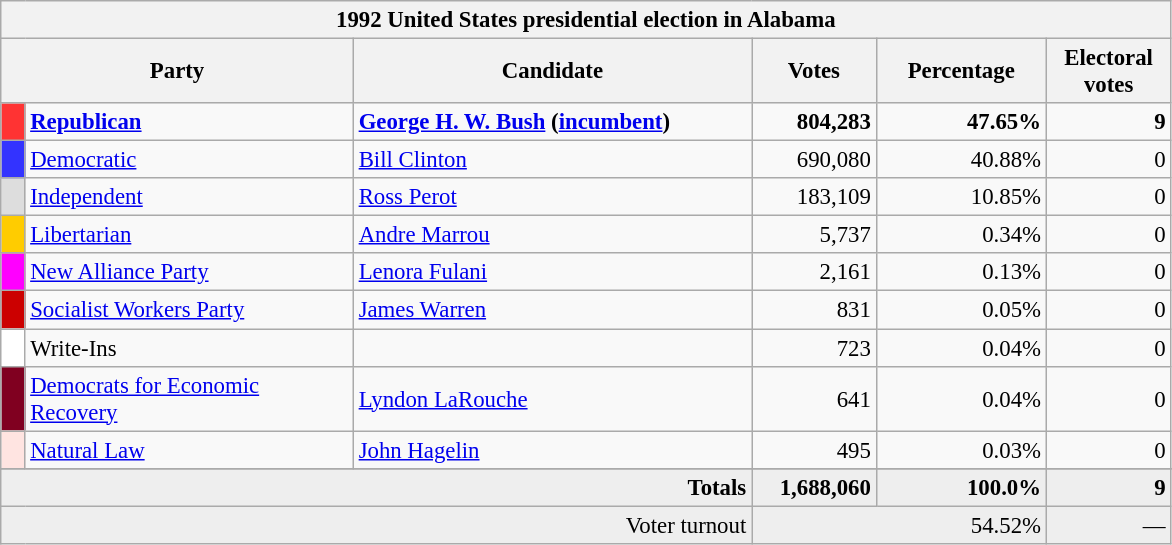<table class="wikitable" style="font-size: 95%;">
<tr>
<th colspan="6">1992 United States presidential election in Alabama</th>
</tr>
<tr>
<th colspan="2" style="width: 15em">Party</th>
<th style="width: 17em">Candidate</th>
<th style="width: 5em">Votes</th>
<th style="width: 7em">Percentage</th>
<th style="width: 5em">Electoral votes</th>
</tr>
<tr>
<th style="background-color:#FF3333; width: 3px"></th>
<td style="width: 130px"><strong><a href='#'>Republican</a></strong></td>
<td><strong><a href='#'>George H. W. Bush</a> (<a href='#'>incumbent</a>)</strong></td>
<td align="right"><strong>804,283</strong></td>
<td align="right"><strong>47.65%</strong></td>
<td align="right"><strong>9</strong></td>
</tr>
<tr>
<th style="background-color:#3333FF; width: 3px"></th>
<td style="width: 130px"><a href='#'>Democratic</a></td>
<td><a href='#'>Bill Clinton</a></td>
<td align="right">690,080</td>
<td align="right">40.88%</td>
<td align="right">0</td>
</tr>
<tr>
<th style="background-color:#DDDDDD; width: 3px"></th>
<td style="width: 130px"><a href='#'>Independent</a></td>
<td><a href='#'>Ross Perot</a></td>
<td align="right">183,109</td>
<td align="right">10.85%</td>
<td align="right">0</td>
</tr>
<tr>
<th style="background-color:#FFCC00; width: 3px"></th>
<td style="width: 130px"><a href='#'>Libertarian</a></td>
<td><a href='#'>Andre Marrou</a></td>
<td align="right">5,737</td>
<td align="right">0.34%</td>
<td align="right">0</td>
</tr>
<tr>
<th style="background-color:#FF00FF; width: 3px"></th>
<td style="width: 130px"><a href='#'>New Alliance Party</a></td>
<td><a href='#'>Lenora Fulani</a></td>
<td align="right">2,161</td>
<td align="right">0.13%</td>
<td align="right">0</td>
</tr>
<tr>
<th style="background-color:#c00; width: 3px"></th>
<td style="width: 130px"><a href='#'>Socialist Workers Party</a></td>
<td><a href='#'>James Warren</a></td>
<td align="right">831</td>
<td align="right">0.05%</td>
<td align="right">0</td>
</tr>
<tr>
<th style="background-color:#FFFFFF; width: 3px"></th>
<td style="width: 130px">Write-Ins</td>
<td></td>
<td align="right">723</td>
<td align="right">0.04%</td>
<td align="right">0</td>
</tr>
<tr>
<th style="background-color:#800020; width: 3px"></th>
<td style="width: 130px"><a href='#'>Democrats for Economic Recovery</a></td>
<td><a href='#'>Lyndon LaRouche</a></td>
<td align="right">641</td>
<td align="right">0.04%</td>
<td align="right">0</td>
</tr>
<tr>
<th style="background-color:#ffe4e1; width: 3px"></th>
<td style="width: 130px"><a href='#'>Natural Law</a></td>
<td><a href='#'>John Hagelin</a></td>
<td align="right">495</td>
<td align="right">0.03%</td>
<td align="right">0</td>
</tr>
<tr>
</tr>
<tr bgcolor="#EEEEEE">
<td colspan="3" align="right"><strong>Totals</strong></td>
<td align="right"><strong>1,688,060</strong></td>
<td align="right"><strong>100.0%</strong></td>
<td align="right"><strong>9</strong></td>
</tr>
<tr bgcolor="#EEEEEE">
<td colspan="3" align="right">Voter turnout</td>
<td colspan="2" align="right">54.52%</td>
<td align="right">—</td>
</tr>
</table>
